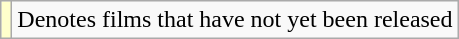<table class="wikitable">
<tr>
<td style="background: #FFFFCC;"></td>
<td>Denotes films that have not yet been released</td>
</tr>
</table>
